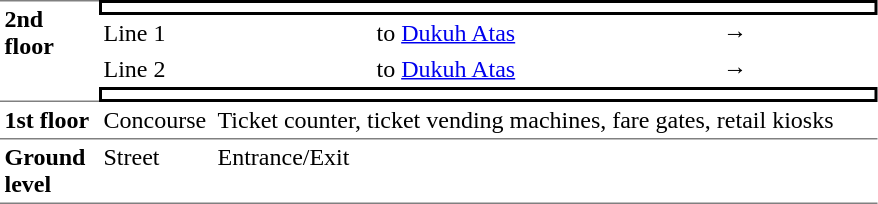<table cellspacing="0" cellpadding="3" border="0">
<tr>
<td rowspan="4" width="60" valign="top" style="border-top:solid 1px gray;border-bottom:solid 1px gray;"><strong>2nd floor</strong></td>
<td colspan="4" style="border-top:solid 2px black;border-right:solid 2px black;border-left:solid 2px black;border-bottom:solid 2px black;"></td>
</tr>
<tr>
<td width="70">Line 1</td>
<td width="100"></td>
<td width="225" valign="top"> to <a href='#'>Dukuh Atas</a></td>
<td> →</td>
</tr>
<tr>
<td>Line 2</td>
<td></td>
<td valign="top"> to <a href='#'>Dukuh Atas</a></td>
<td width="100"> →</td>
</tr>
<tr>
<td colspan="4" style="border:solid 2px black;"></td>
</tr>
<tr>
<td valign="top" style="border-bottom:solid 1px gray;"><strong>1st floor</strong></td>
<td valign="top" style="border-bottom:solid 1px gray;">Concourse</td>
<td colspan="3" valign="top" style="border-bottom:solid 1px gray;">Ticket counter, ticket vending machines, fare gates, retail kiosks</td>
</tr>
<tr>
<td valign="top" style="border-bottom:solid 1px gray;"><strong>Ground level</strong></td>
<td valign="top" style="border-bottom:solid 1px gray;">Street</td>
<td colspan="3" valign="top" style="border-bottom:solid 1px gray;">Entrance/Exit</td>
</tr>
</table>
